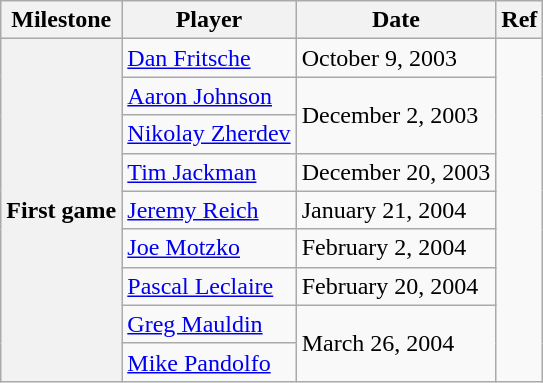<table class="wikitable">
<tr>
<th scope="col">Milestone</th>
<th scope="col">Player</th>
<th scope="col">Date</th>
<th scope="col">Ref</th>
</tr>
<tr>
<th rowspan=9>First game</th>
<td><a href='#'>Dan Fritsche</a></td>
<td>October 9, 2003</td>
<td rowspan=9></td>
</tr>
<tr>
<td><a href='#'>Aaron Johnson</a></td>
<td rowspan=2>December 2, 2003</td>
</tr>
<tr>
<td><a href='#'>Nikolay Zherdev</a></td>
</tr>
<tr>
<td><a href='#'>Tim Jackman</a></td>
<td>December 20, 2003</td>
</tr>
<tr>
<td><a href='#'>Jeremy Reich</a></td>
<td>January 21, 2004</td>
</tr>
<tr>
<td><a href='#'>Joe Motzko</a></td>
<td>February 2, 2004</td>
</tr>
<tr>
<td><a href='#'>Pascal Leclaire</a></td>
<td>February 20, 2004</td>
</tr>
<tr>
<td><a href='#'>Greg Mauldin</a></td>
<td rowspan=2>March 26, 2004</td>
</tr>
<tr>
<td><a href='#'>Mike Pandolfo</a></td>
</tr>
</table>
